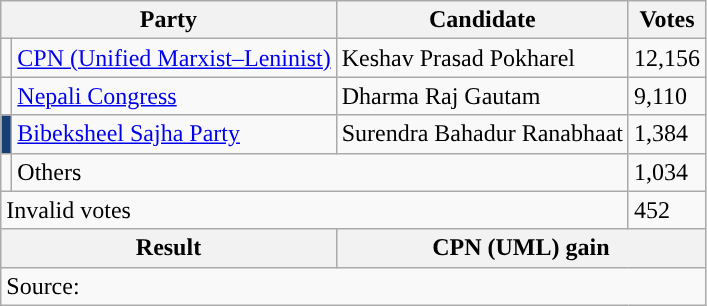<table class="wikitable">
<tr>
<th colspan="2">Party</th>
<th>Candidate</th>
<th>Votes</th>
</tr>
<tr>
<td style="background-color:"></td>
<td><a href='#'>CPN (Unified Marxist–Leninist)</a></td>
<td>Keshav Prasad Pokharel</td>
<td>12,156</td>
</tr>
<tr>
<td style="background-color:"></td>
<td><a href='#'>Nepali Congress</a></td>
<td>Dharma Raj Gautam</td>
<td>9,110</td>
</tr>
<tr>
<td style="background-color:#183F73"></td>
<td><a href='#'>Bibeksheel Sajha Party</a></td>
<td>Surendra Bahadur Ranabhaat</td>
<td>1,384</td>
</tr>
<tr>
<td></td>
<td colspan="2">Others</td>
<td>1,034</td>
</tr>
<tr>
<td colspan="3">Invalid votes</td>
<td>452</td>
</tr>
<tr>
<th colspan="2">Result</th>
<th colspan="2">CPN (UML) gain</th>
</tr>
<tr>
<td colspan="4">Source: </td>
</tr>
</table>
